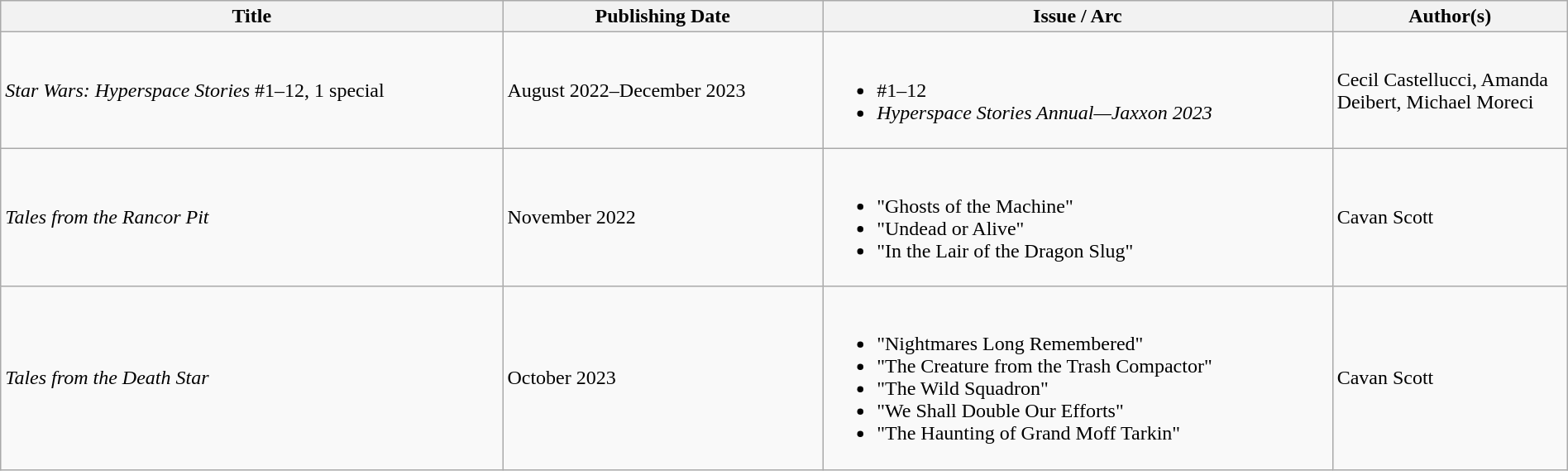<table class="wikitable" width="100%">
<tr>
<th>Title</th>
<th>Publishing Date</th>
<th>Issue / Arc</th>
<th width="15%">Author(s)</th>
</tr>
<tr>
<td><em>Star Wars: Hyperspace Stories</em> #1–12, 1 special</td>
<td>August 2022–December 2023</td>
<td><br><ul><li>#1–12</li><li><em>Hyperspace Stories Annual—Jaxxon 2023</em></li></ul></td>
<td>Cecil Castellucci, Amanda Deibert, Michael Moreci</td>
</tr>
<tr>
<td><em>Tales from the Rancor Pit</em></td>
<td>November 2022</td>
<td><br><ul><li>"Ghosts of the Machine"</li><li>"Undead or Alive"</li><li>"In the Lair of the Dragon Slug"</li></ul></td>
<td>Cavan Scott</td>
</tr>
<tr>
<td><em>Tales from the Death Star</em></td>
<td>October 2023</td>
<td><br><ul><li>"Nightmares Long Remembered"</li><li>"The Creature from the Trash Compactor"</li><li>"The Wild Squadron"</li><li>"We Shall Double Our Efforts"</li><li>"The Haunting of Grand Moff Tarkin"</li></ul></td>
<td>Cavan Scott</td>
</tr>
</table>
